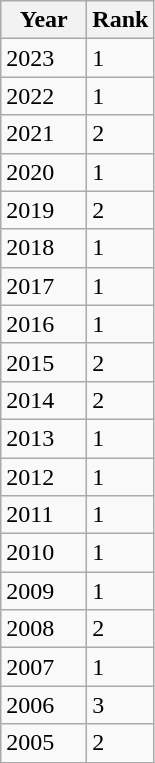<table class="wikitable">
<tr>
<th width=50>Year</th>
<th style="text-align:center;">Rank</th>
</tr>
<tr>
<td>2023</td>
<td>1</td>
</tr>
<tr>
<td>2022</td>
<td>1</td>
</tr>
<tr>
<td>2021</td>
<td>2</td>
</tr>
<tr>
<td>2020</td>
<td>1</td>
</tr>
<tr>
<td>2019</td>
<td>2</td>
</tr>
<tr>
<td>2018</td>
<td>1</td>
</tr>
<tr>
<td>2017</td>
<td>1</td>
</tr>
<tr>
<td>2016</td>
<td>1</td>
</tr>
<tr>
<td>2015</td>
<td>2</td>
</tr>
<tr>
<td>2014</td>
<td>2</td>
</tr>
<tr>
<td>2013</td>
<td>1</td>
</tr>
<tr>
<td>2012</td>
<td>1</td>
</tr>
<tr>
<td>2011</td>
<td>1</td>
</tr>
<tr>
<td>2010</td>
<td>1</td>
</tr>
<tr>
<td>2009</td>
<td>1</td>
</tr>
<tr>
<td>2008</td>
<td>2</td>
</tr>
<tr>
<td>2007</td>
<td>1</td>
</tr>
<tr>
<td>2006</td>
<td>3</td>
</tr>
<tr>
<td>2005</td>
<td>2</td>
</tr>
</table>
